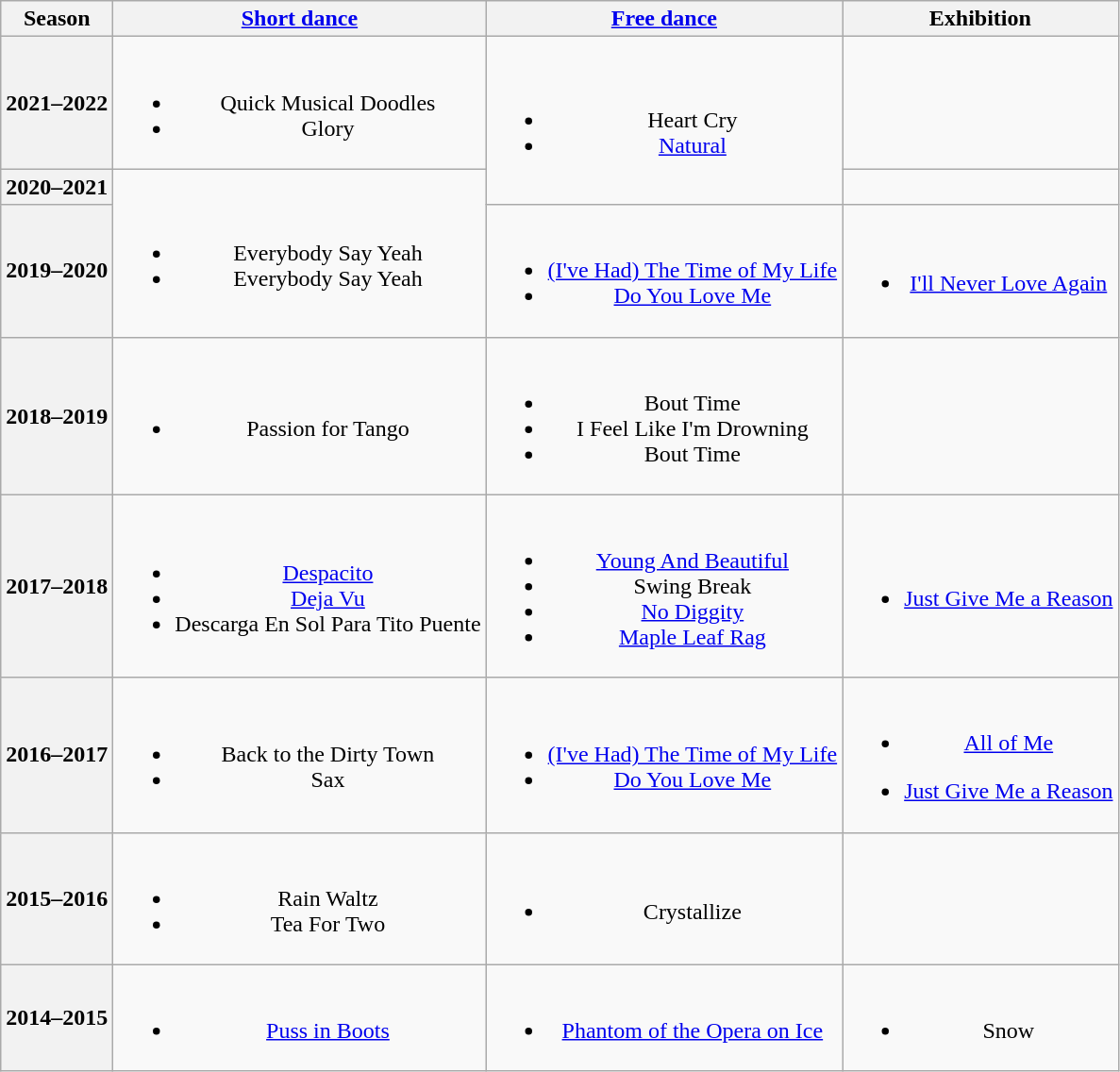<table class=wikitable style=text-align:center>
<tr>
<th>Season</th>
<th><a href='#'>Short dance</a></th>
<th><a href='#'>Free dance</a></th>
<th>Exhibition</th>
</tr>
<tr>
<th>2021–2022 <br> </th>
<td><br><ul><li> Quick Musical Doodles <br> </li><li> Glory <br> </li></ul></td>
<td rowspan=2><br><ul><li>Heart Cry <br> </li><li><a href='#'>Natural</a> <br> </li></ul></td>
<td></td>
</tr>
<tr>
<th>2020–2021 <br> </th>
<td rowspan=2><br><ul><li> Everybody Say Yeah</li><li> Everybody Say Yeah <br> </li></ul></td>
<td></td>
</tr>
<tr>
<th>2019–2020 <br> </th>
<td><br><ul><li><a href='#'>(I've Had) The Time of My Life</a> <br> </li><li><a href='#'>Do You Love Me</a> <br> </li></ul></td>
<td><br><ul><li><a href='#'>I'll Never Love Again</a> <br> </li></ul></td>
</tr>
<tr>
<th>2018–2019 <br> </th>
<td><br><ul><li> Passion for Tango</li></ul></td>
<td><br><ul><li>Bout Time <br> </li><li>I Feel Like I'm Drowning <br> </li><li>Bout Time <br> </li></ul></td>
<td></td>
</tr>
<tr>
<th>2017–2018 <br> </th>
<td><br><ul><li> <a href='#'>Despacito</a> <br></li><li> <a href='#'>Deja Vu</a> <br></li><li> Descarga En Sol Para Tito Puente <br></li></ul></td>
<td><br><ul><li><a href='#'>Young And Beautiful</a> <br></li><li>Swing Break <br></li><li><a href='#'>No Diggity</a> <br></li><li><a href='#'>Maple Leaf Rag</a> <br></li></ul></td>
<td><br><ul><li><a href='#'>Just Give Me a Reason</a> <br></li></ul></td>
</tr>
<tr>
<th>2016–2017 <br> </th>
<td><br><ul><li> Back to the Dirty Town <br></li><li> Sax <br></li></ul></td>
<td><br><ul><li><a href='#'>(I've Had) The Time of My Life</a> <br> </li><li><a href='#'>Do You Love Me</a> <br> </li></ul></td>
<td><br><ul><li><a href='#'>All of Me</a> <br> </li></ul><ul><li><a href='#'>Just Give Me a Reason</a> <br></li></ul></td>
</tr>
<tr>
<th>2015–2016 <br> </th>
<td><br><ul><li> Rain Waltz <br></li><li> Tea For Two</li></ul></td>
<td><br><ul><li>Crystallize</li></ul></td>
<td></td>
</tr>
<tr>
<th>2014–2015 <br> </th>
<td><br><ul><li> <a href='#'>Puss in Boots</a> <br></li></ul></td>
<td><br><ul><li><a href='#'>Phantom of the Opera on Ice</a> <br></li></ul></td>
<td><br><ul><li>Snow <br></li></ul></td>
</tr>
</table>
